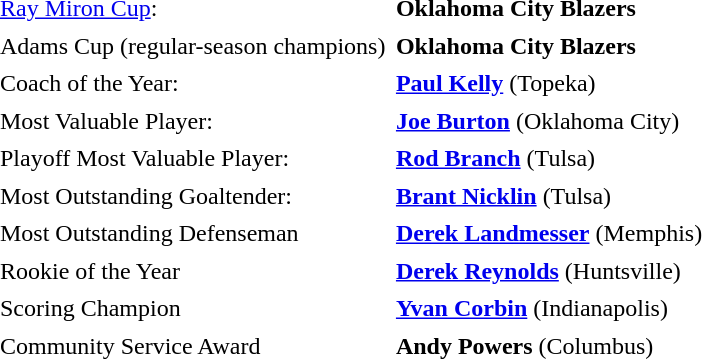<table cellpadding="3" cellspacing="1">
<tr>
<td><a href='#'>Ray Miron Cup</a>:</td>
<td><strong>Oklahoma City Blazers</strong></td>
</tr>
<tr>
<td>Adams Cup (regular-season champions)</td>
<td><strong>Oklahoma City Blazers</strong></td>
</tr>
<tr>
<td>Coach of the Year:</td>
<td><strong><a href='#'>Paul Kelly</a></strong> (Topeka)</td>
</tr>
<tr>
<td>Most Valuable Player:</td>
<td><strong><a href='#'>Joe Burton</a></strong> (Oklahoma City)</td>
</tr>
<tr>
<td>Playoff Most Valuable Player:</td>
<td><strong><a href='#'>Rod Branch</a></strong> (Tulsa)</td>
</tr>
<tr>
<td>Most Outstanding Goaltender:</td>
<td><strong><a href='#'>Brant Nicklin</a></strong> (Tulsa)</td>
</tr>
<tr>
<td>Most Outstanding Defenseman</td>
<td><strong><a href='#'>Derek Landmesser</a></strong> (Memphis)</td>
</tr>
<tr>
<td>Rookie of the Year</td>
<td><strong><a href='#'>Derek Reynolds</a></strong> (Huntsville)</td>
</tr>
<tr>
<td>Scoring Champion</td>
<td><strong><a href='#'>Yvan Corbin</a></strong> (Indianapolis)</td>
</tr>
<tr>
<td>Community Service Award</td>
<td><strong>Andy Powers</strong> (Columbus)</td>
</tr>
</table>
